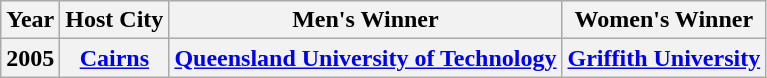<table class="wikitable">
<tr>
<th>Year</th>
<th>Host City</th>
<th>Men's Winner</th>
<th>Women's Winner</th>
</tr>
<tr>
<th>2005</th>
<th><a href='#'>Cairns</a></th>
<th><a href='#'>Queensland University of Technology</a></th>
<th><a href='#'>Griffith University</a></th>
</tr>
</table>
